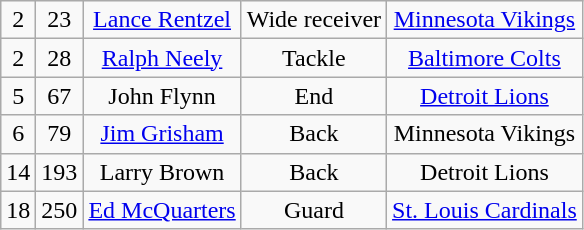<table class="wikitable" style="text-align:center">
<tr>
<td>2</td>
<td>23</td>
<td><a href='#'>Lance Rentzel</a></td>
<td>Wide receiver</td>
<td><a href='#'>Minnesota Vikings</a></td>
</tr>
<tr>
<td>2</td>
<td>28</td>
<td><a href='#'>Ralph Neely</a></td>
<td>Tackle</td>
<td><a href='#'>Baltimore Colts</a></td>
</tr>
<tr>
<td>5</td>
<td>67</td>
<td>John Flynn</td>
<td>End</td>
<td><a href='#'>Detroit Lions</a></td>
</tr>
<tr>
<td>6</td>
<td>79</td>
<td><a href='#'>Jim Grisham</a></td>
<td>Back</td>
<td>Minnesota Vikings</td>
</tr>
<tr>
<td>14</td>
<td>193</td>
<td>Larry Brown</td>
<td>Back</td>
<td>Detroit Lions</td>
</tr>
<tr>
<td>18</td>
<td>250</td>
<td><a href='#'>Ed McQuarters</a></td>
<td>Guard</td>
<td><a href='#'>St. Louis Cardinals</a></td>
</tr>
</table>
